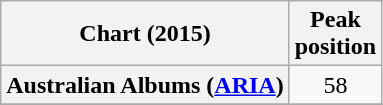<table class="wikitable sortable plainrowheaders" style="text-align:center">
<tr>
<th scope="col">Chart (2015)</th>
<th scope="col">Peak<br> position</th>
</tr>
<tr>
<th scope="row">Australian Albums (<a href='#'>ARIA</a>)</th>
<td>58</td>
</tr>
<tr>
</tr>
<tr>
</tr>
<tr>
</tr>
<tr>
</tr>
<tr>
</tr>
<tr>
</tr>
<tr>
</tr>
<tr>
</tr>
<tr>
</tr>
<tr>
</tr>
<tr>
</tr>
<tr>
</tr>
</table>
